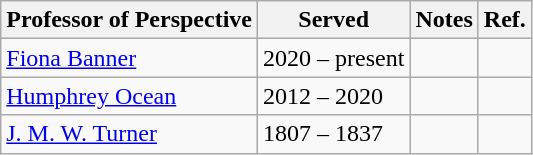<table class="wikitable">
<tr>
<th>Professor of Perspective</th>
<th>Served</th>
<th>Notes</th>
<th>Ref.</th>
</tr>
<tr>
<td><a href='#'>Fiona Banner</a></td>
<td>2020 – present</td>
<td></td>
<td></td>
</tr>
<tr>
<td><a href='#'>Humphrey Ocean</a></td>
<td>2012 – 2020</td>
<td></td>
<td></td>
</tr>
<tr>
<td><a href='#'>J. M. W. Turner</a></td>
<td>1807 – 1837</td>
<td></td>
<td></td>
</tr>
</table>
